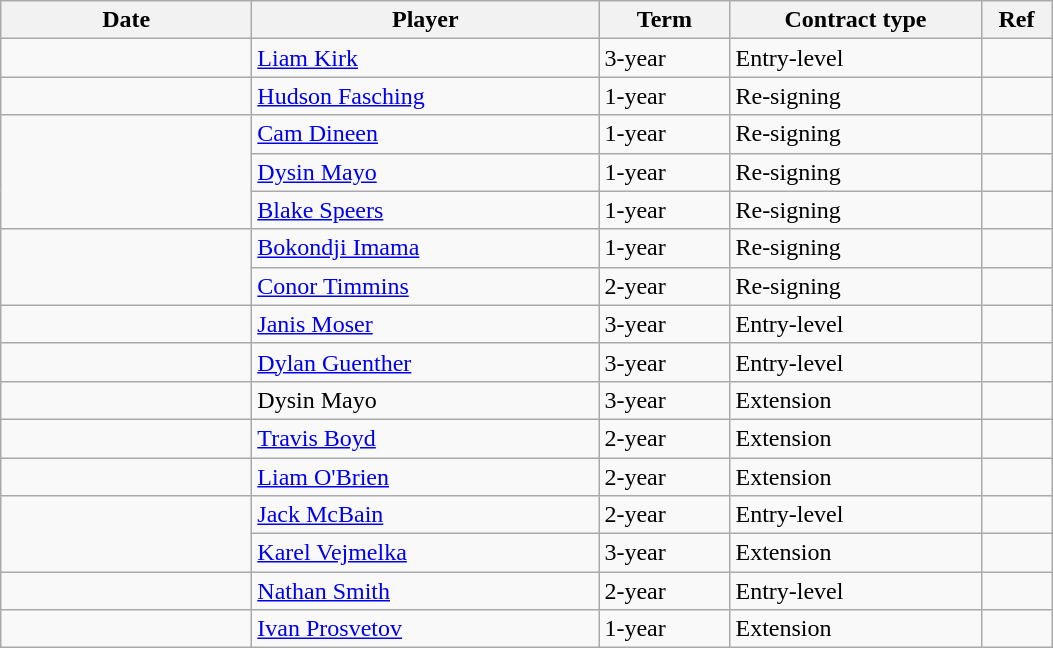<table class="wikitable">
<tr>
<th style="width: 10em;">Date</th>
<th style="width: 14em;">Player</th>
<th style="width: 5em;">Term</th>
<th style="width: 10em;">Contract type</th>
<th style="width: 2.5em;">Ref</th>
</tr>
<tr>
<td></td>
<td><a href='#'>Liam Kirk</a></td>
<td>3-year</td>
<td>Entry-level</td>
<td></td>
</tr>
<tr>
<td></td>
<td><a href='#'>Hudson Fasching</a></td>
<td>1-year</td>
<td>Re-signing</td>
<td></td>
</tr>
<tr>
<td rowspan=3></td>
<td><a href='#'>Cam Dineen</a></td>
<td>1-year</td>
<td>Re-signing</td>
<td></td>
</tr>
<tr>
<td><a href='#'>Dysin Mayo</a></td>
<td>1-year</td>
<td>Re-signing</td>
<td></td>
</tr>
<tr>
<td><a href='#'>Blake Speers</a></td>
<td>1-year</td>
<td>Re-signing</td>
<td></td>
</tr>
<tr>
<td rowspan=2></td>
<td><a href='#'>Bokondji Imama</a></td>
<td>1-year</td>
<td>Re-signing</td>
<td></td>
</tr>
<tr>
<td><a href='#'>Conor Timmins</a></td>
<td>2-year</td>
<td>Re-signing</td>
<td></td>
</tr>
<tr>
<td></td>
<td><a href='#'>Janis Moser</a></td>
<td>3-year</td>
<td>Entry-level</td>
<td></td>
</tr>
<tr>
<td></td>
<td><a href='#'>Dylan Guenther</a></td>
<td>3-year</td>
<td>Entry-level</td>
<td></td>
</tr>
<tr>
<td></td>
<td>Dysin Mayo</td>
<td>3-year</td>
<td>Extension</td>
<td></td>
</tr>
<tr>
<td></td>
<td><a href='#'>Travis Boyd</a></td>
<td>2-year</td>
<td>Extension</td>
<td></td>
</tr>
<tr>
<td></td>
<td><a href='#'>Liam O'Brien</a></td>
<td>2-year</td>
<td>Extension</td>
<td></td>
</tr>
<tr>
<td rowspan=2></td>
<td><a href='#'>Jack McBain</a></td>
<td>2-year</td>
<td>Entry-level</td>
<td></td>
</tr>
<tr>
<td><a href='#'>Karel Vejmelka</a></td>
<td>3-year</td>
<td>Extension</td>
<td></td>
</tr>
<tr>
<td></td>
<td><a href='#'>Nathan Smith</a></td>
<td>2-year</td>
<td>Entry-level</td>
<td></td>
</tr>
<tr>
<td></td>
<td><a href='#'>Ivan Prosvetov</a></td>
<td>1-year</td>
<td>Extension</td>
<td></td>
</tr>
</table>
